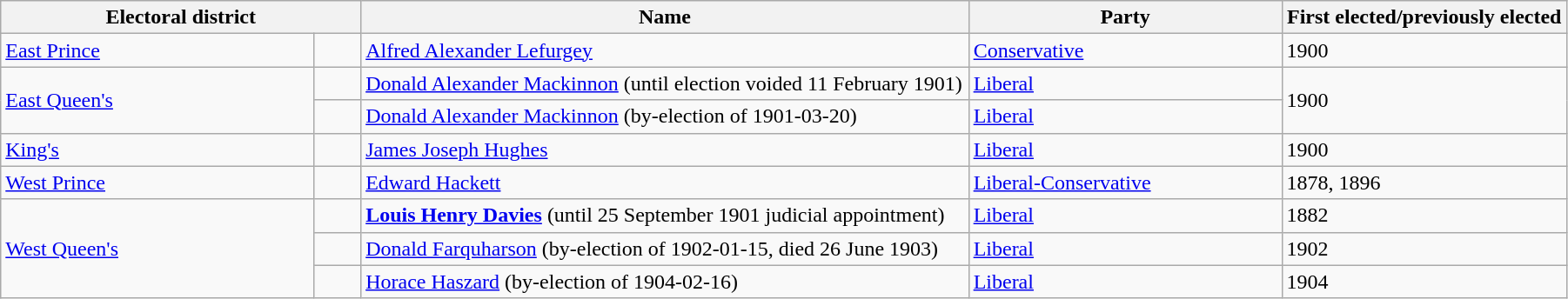<table class="wikitable" width=95%>
<tr>
<th colspan=2 width=23%>Electoral district</th>
<th>Name</th>
<th width=20%>Party</th>
<th>First elected/previously elected</th>
</tr>
<tr>
<td width=20%><a href='#'>East Prince</a></td>
<td></td>
<td><a href='#'>Alfred Alexander Lefurgey</a></td>
<td><a href='#'>Conservative</a></td>
<td>1900</td>
</tr>
<tr>
<td rowspan=2><a href='#'>East Queen's</a></td>
<td></td>
<td><a href='#'>Donald Alexander Mackinnon</a> (until election voided 11 February 1901)</td>
<td><a href='#'>Liberal</a></td>
<td rowspan=2>1900</td>
</tr>
<tr>
<td></td>
<td><a href='#'>Donald Alexander Mackinnon</a> (by-election of 1901-03-20)</td>
<td><a href='#'>Liberal</a></td>
</tr>
<tr>
<td><a href='#'>King's</a></td>
<td></td>
<td><a href='#'>James Joseph Hughes</a></td>
<td><a href='#'>Liberal</a></td>
<td>1900</td>
</tr>
<tr>
<td><a href='#'>West Prince</a></td>
<td></td>
<td><a href='#'>Edward Hackett</a></td>
<td><a href='#'>Liberal-Conservative</a></td>
<td>1878, 1896</td>
</tr>
<tr>
<td rowspan=3><a href='#'>West Queen's</a></td>
<td></td>
<td><strong><a href='#'>Louis Henry Davies</a></strong> (until 25 September 1901 judicial appointment)</td>
<td><a href='#'>Liberal</a></td>
<td>1882</td>
</tr>
<tr>
<td></td>
<td><a href='#'>Donald Farquharson</a> (by-election of 1902-01-15, died 26 June 1903)</td>
<td><a href='#'>Liberal</a></td>
<td>1902</td>
</tr>
<tr>
<td></td>
<td><a href='#'>Horace Haszard</a> (by-election of 1904-02-16)</td>
<td><a href='#'>Liberal</a></td>
<td>1904</td>
</tr>
</table>
